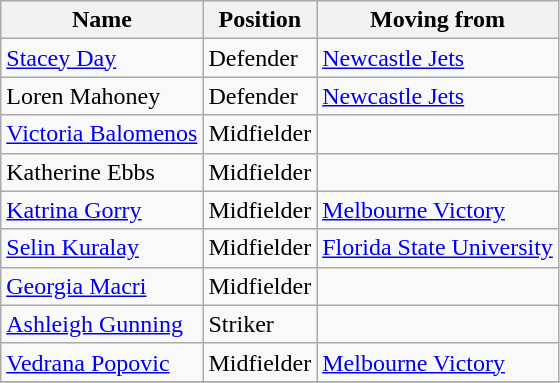<table class="wikitable">
<tr>
<th>Name</th>
<th>Position</th>
<th>Moving from</th>
</tr>
<tr>
<td> <a href='#'>Stacey Day</a></td>
<td>Defender</td>
<td> <a href='#'>Newcastle Jets</a></td>
</tr>
<tr>
<td> Loren Mahoney</td>
<td>Defender</td>
<td> <a href='#'>Newcastle Jets</a></td>
</tr>
<tr>
<td> <a href='#'>Victoria Balomenos</a></td>
<td>Midfielder</td>
<td></td>
</tr>
<tr>
<td> Katherine Ebbs</td>
<td>Midfielder</td>
<td></td>
</tr>
<tr>
<td> <a href='#'>Katrina Gorry</a></td>
<td>Midfielder</td>
<td> <a href='#'>Melbourne Victory</a></td>
</tr>
<tr>
<td> <a href='#'>Selin Kuralay</a></td>
<td>Midfielder</td>
<td> <a href='#'>Florida State University</a></td>
</tr>
<tr>
<td> <a href='#'>Georgia Macri</a></td>
<td>Midfielder</td>
<td></td>
</tr>
<tr>
<td> <a href='#'>Ashleigh Gunning</a></td>
<td>Striker</td>
<td></td>
</tr>
<tr>
<td> <a href='#'>Vedrana Popovic</a></td>
<td>Midfielder</td>
<td> <a href='#'>Melbourne Victory</a></td>
</tr>
<tr>
</tr>
</table>
